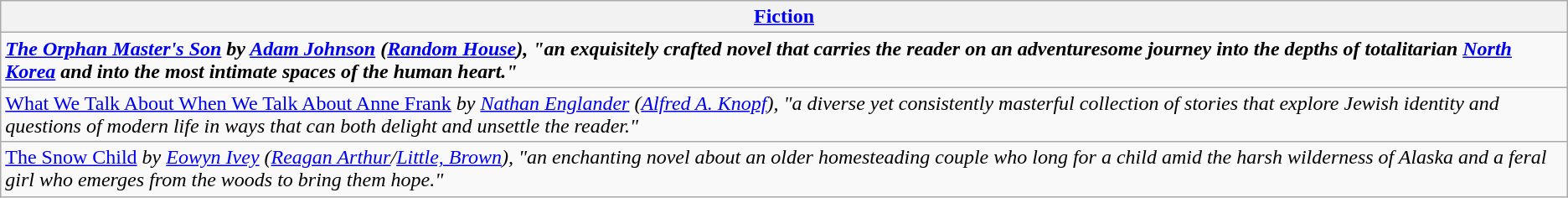<table class="wikitable" style="float:left; float:none;">
<tr>
<th><a href='#'>Fiction</a></th>
</tr>
<tr>
<td><strong><em><a href='#'>The Orphan Master's Son</a><em> by <a href='#'>Adam Johnson</a><strong> (<a href='#'>Random House</a>), "an exquisitely crafted novel that carries the reader on an adventuresome journey into the depths of totalitarian <a href='#'>North Korea</a> and into the most intimate spaces of the human heart."</td>
</tr>
<tr>
<td></em><a href='#'>What We Talk About When We Talk About Anne Frank</a><em> by <a href='#'>Nathan Englander</a> (<a href='#'>Alfred A. Knopf</a>), "a diverse yet consistently masterful collection of stories that explore Jewish identity and questions of modern life in ways that can both delight and unsettle the reader."</td>
</tr>
<tr>
<td></em><a href='#'>The Snow Child</a><em> by <a href='#'>Eowyn Ivey</a> (<a href='#'>Reagan Arthur</a>/<a href='#'>Little, Brown</a>), "an enchanting novel about an older homesteading couple who long for a child amid the harsh wilderness of Alaska and a feral girl who emerges from the woods to bring them hope."</td>
</tr>
</table>
